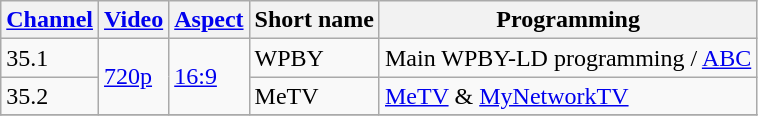<table class="wikitable">
<tr>
<th><a href='#'>Channel</a></th>
<th><a href='#'>Video</a></th>
<th><a href='#'>Aspect</a></th>
<th>Short name</th>
<th>Programming </th>
</tr>
<tr>
<td>35.1</td>
<td rowspan="2"><a href='#'>720p</a></td>
<td rowspan="2"><a href='#'>16:9</a></td>
<td>WPBY</td>
<td>Main WPBY-LD programming / <a href='#'>ABC</a></td>
</tr>
<tr>
<td>35.2</td>
<td>MeTV</td>
<td><a href='#'>MeTV</a> & <a href='#'>MyNetworkTV</a></td>
</tr>
<tr>
</tr>
</table>
